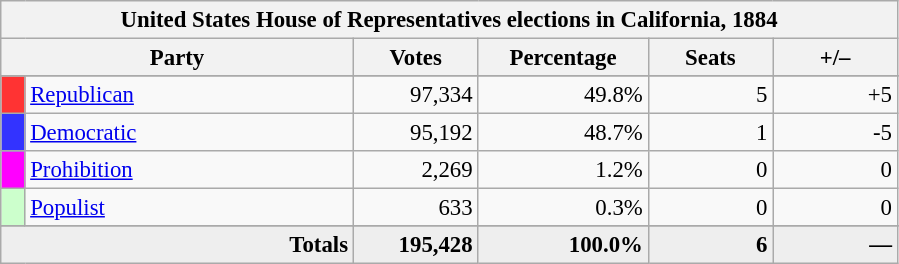<table class="wikitable" style="font-size: 95%;">
<tr>
<th colspan="6">United States House of Representatives elections in California, 1884</th>
</tr>
<tr>
<th colspan=2 style="width: 15em">Party</th>
<th style="width: 5em">Votes</th>
<th style="width: 7em">Percentage</th>
<th style="width: 5em">Seats</th>
<th style="width: 5em">+/–</th>
</tr>
<tr>
</tr>
<tr>
<th style="background-color:#FF3333; width: 3px"></th>
<td style="width: 130px"><a href='#'>Republican</a></td>
<td style="text-align:right;">97,334</td>
<td style="text-align:right;">49.8%</td>
<td style="text-align:right;">5</td>
<td style="text-align:right;">+5</td>
</tr>
<tr>
<th style="background-color:#3333FF; width: 3px"></th>
<td style="width: 130px"><a href='#'>Democratic</a></td>
<td style="text-align:right;">95,192</td>
<td style="text-align:right;">48.7%</td>
<td style="text-align:right;">1</td>
<td style="text-align:right;">-5</td>
</tr>
<tr>
<th style="background-color:#FF00FF; width: 3px"></th>
<td style="width: 130px"><a href='#'>Prohibition</a></td>
<td style="text-align:right;">2,269</td>
<td style="text-align:right;">1.2%</td>
<td style="text-align:right;">0</td>
<td style="text-align:right;">0</td>
</tr>
<tr>
<th style="background-color:#CCFFCC; width: 3px"></th>
<td style="width: 130px"><a href='#'>Populist</a></td>
<td style="text-align:right;">633</td>
<td style="text-align:right;">0.3%</td>
<td style="text-align:right;">0</td>
<td style="text-align:right;">0</td>
</tr>
<tr>
</tr>
<tr style="background-color:#EEEEEE;">
<td colspan="2" align="right"><strong>Totals</strong></td>
<td style="text-align:right;"><strong>195,428</strong></td>
<td style="text-align:right;"><strong>100.0%</strong></td>
<td style="text-align:right;"><strong>6</strong></td>
<td style="text-align:right;"><strong>—</strong></td>
</tr>
</table>
